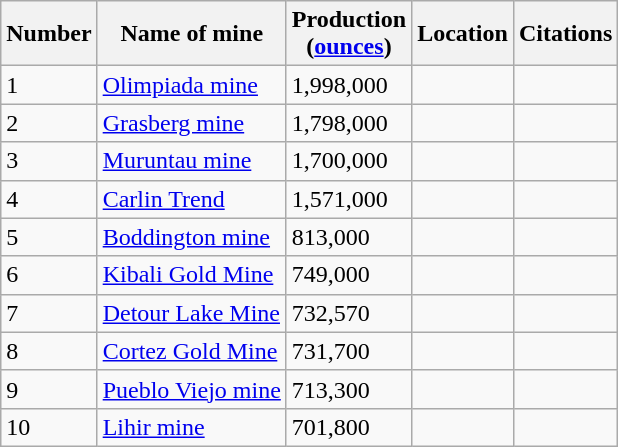<table class="wikitable">
<tr>
<th>Number</th>
<th>Name of mine</th>
<th>Production<br>(<a href='#'>ounces</a>)</th>
<th>Location</th>
<th>Citations</th>
</tr>
<tr>
<td>1</td>
<td><a href='#'>Olimpiada mine</a></td>
<td>1,998,000</td>
<td></td>
<td></td>
</tr>
<tr>
<td>2</td>
<td><a href='#'>Grasberg mine</a></td>
<td>1,798,000</td>
<td></td>
<td></td>
</tr>
<tr>
<td>3</td>
<td><a href='#'>Muruntau mine</a></td>
<td>1,700,000</td>
<td></td>
<td></td>
</tr>
<tr>
<td>4</td>
<td><a href='#'>Carlin Trend</a></td>
<td>1,571,000</td>
<td></td>
<td></td>
</tr>
<tr>
<td>5</td>
<td><a href='#'>Boddington mine</a></td>
<td>813,000</td>
<td></td>
<td></td>
</tr>
<tr>
<td>6</td>
<td><a href='#'>Kibali Gold Mine</a></td>
<td>749,000</td>
<td></td>
<td></td>
</tr>
<tr>
<td>7</td>
<td><a href='#'>Detour Lake Mine</a></td>
<td>732,570</td>
<td></td>
<td></td>
</tr>
<tr>
<td>8</td>
<td><a href='#'>Cortez Gold Mine</a></td>
<td>731,700</td>
<td></td>
<td></td>
</tr>
<tr>
<td>9</td>
<td><a href='#'>Pueblo Viejo mine</a></td>
<td>713,300</td>
<td></td>
<td></td>
</tr>
<tr>
<td>10</td>
<td><a href='#'>Lihir mine</a></td>
<td>701,800</td>
<td></td>
<td></td>
</tr>
</table>
